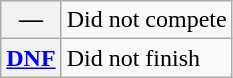<table class="wikitable">
<tr>
<th scope="row">—</th>
<td>Did not compete</td>
</tr>
<tr>
<th scope="row"><a href='#'>DNF</a></th>
<td>Did not finish</td>
</tr>
</table>
